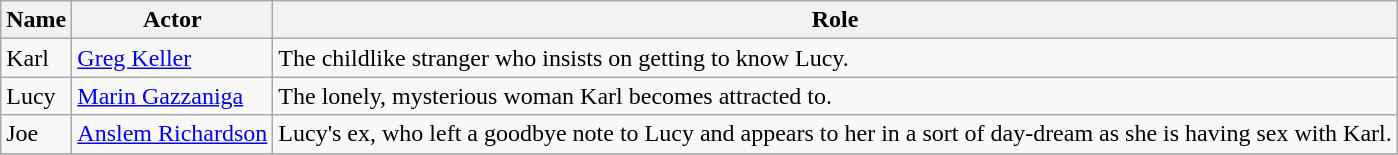<table class="wikitable">
<tr>
<th>Name</th>
<th>Actor</th>
<th>Role</th>
</tr>
<tr>
<td>Karl</td>
<td><a href='#'>Greg Keller</a></td>
<td>The childlike stranger who insists on getting to know Lucy.</td>
</tr>
<tr>
<td>Lucy</td>
<td><a href='#'>Marin Gazzaniga</a></td>
<td>The lonely, mysterious woman Karl becomes attracted to.</td>
</tr>
<tr>
<td>Joe</td>
<td><a href='#'>Anslem Richardson</a></td>
<td>Lucy's ex, who left a goodbye note to Lucy and appears to her in a sort of day-dream as she is having sex with Karl.</td>
</tr>
<tr>
</tr>
</table>
